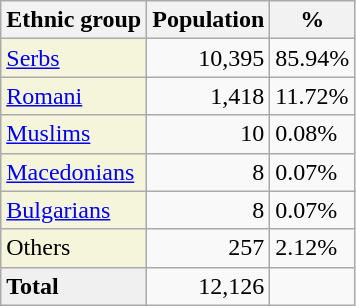<table class="wikitable">
<tr>
<th>Ethnic group</th>
<th>Population</th>
<th>%</th>
</tr>
<tr>
<td style="background:#F5F5DC;"><a href='#'>Serbs</a></td>
<td align="right">10,395</td>
<td>85.94%</td>
</tr>
<tr>
<td style="background:#F5F5DC;"><a href='#'>Romani</a></td>
<td align="right">1,418</td>
<td>11.72%</td>
</tr>
<tr>
<td style="background:#F5F5DC;"><a href='#'>Muslims</a></td>
<td align="right">10</td>
<td>0.08%</td>
</tr>
<tr>
<td style="background:#F5F5DC;"><a href='#'>Macedonians</a></td>
<td align="right">8</td>
<td>0.07%</td>
</tr>
<tr>
<td style="background:#F5F5DC;"><a href='#'>Bulgarians</a></td>
<td align="right">8</td>
<td>0.07%</td>
</tr>
<tr>
<td style="background:#F5F5DC;">Others</td>
<td align="right">257</td>
<td>2.12%</td>
</tr>
<tr>
<td style="background:#F0F0F0;"><strong>Total</strong></td>
<td align="right">12,126</td>
<td></td>
</tr>
</table>
